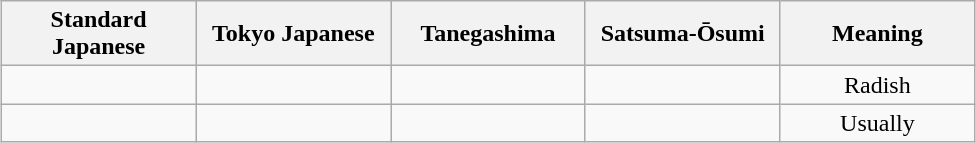<table class="wikitable" style="table-layout:fixed; text-align:center; width:650px; margin:15px;">
<tr>
<th>Standard Japanese</th>
<th>Tokyo Japanese</th>
<th>Tanegashima</th>
<th>Satsuma-Ōsumi</th>
<th>Meaning</th>
</tr>
<tr>
<td></td>
<td></td>
<td></td>
<td></td>
<td>Radish</td>
</tr>
<tr>
<td></td>
<td></td>
<td></td>
<td></td>
<td>Usually</td>
</tr>
</table>
